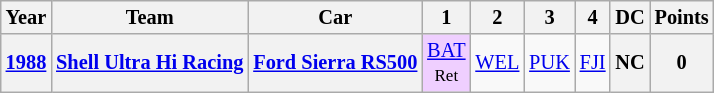<table class="wikitable" style="text-align:center; font-size:85%">
<tr>
<th>Year</th>
<th>Team</th>
<th>Car</th>
<th>1</th>
<th>2</th>
<th>3</th>
<th>4</th>
<th>DC</th>
<th>Points</th>
</tr>
<tr>
<th><a href='#'>1988</a></th>
<th nowrap> <a href='#'>Shell Ultra Hi Racing</a></th>
<th nowrap><a href='#'>Ford Sierra RS500</a></th>
<td style="background:#EFCFFF;"><a href='#'>BAT</a><br><small>Ret</small></td>
<td><a href='#'>WEL</a></td>
<td><a href='#'>PUK</a></td>
<td><a href='#'>FJI</a></td>
<th>NC</th>
<th>0</th>
</tr>
</table>
